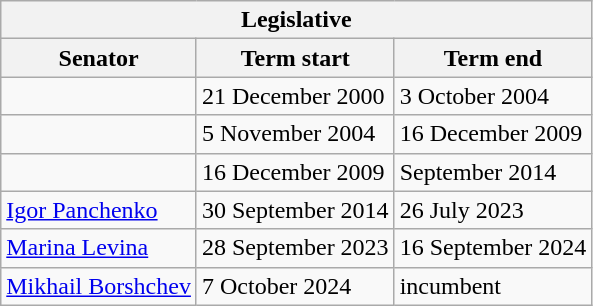<table class="wikitable sortable">
<tr>
<th colspan=3>Legislative</th>
</tr>
<tr>
<th>Senator</th>
<th>Term start</th>
<th>Term end</th>
</tr>
<tr>
<td></td>
<td>21 December 2000</td>
<td>3 October 2004</td>
</tr>
<tr>
<td></td>
<td>5 November 2004</td>
<td>16 December 2009</td>
</tr>
<tr>
<td></td>
<td>16 December 2009</td>
<td>September 2014</td>
</tr>
<tr>
<td><a href='#'>Igor Panchenko</a></td>
<td>30 September 2014</td>
<td>26 July 2023</td>
</tr>
<tr>
<td><a href='#'>Marina Levina</a></td>
<td>28 September 2023</td>
<td>16 September 2024</td>
</tr>
<tr>
<td><a href='#'>Mikhail Borshchev</a></td>
<td>7 October 2024</td>
<td>incumbent</td>
</tr>
</table>
